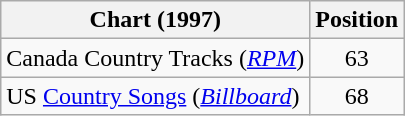<table class="wikitable sortable">
<tr>
<th scope="col">Chart (1997)</th>
<th scope="col">Position</th>
</tr>
<tr>
<td>Canada Country Tracks (<em><a href='#'>RPM</a></em>)</td>
<td align="center">63</td>
</tr>
<tr>
<td>US <a href='#'>Country Songs</a> (<em><a href='#'>Billboard</a></em>)</td>
<td align="center">68</td>
</tr>
</table>
